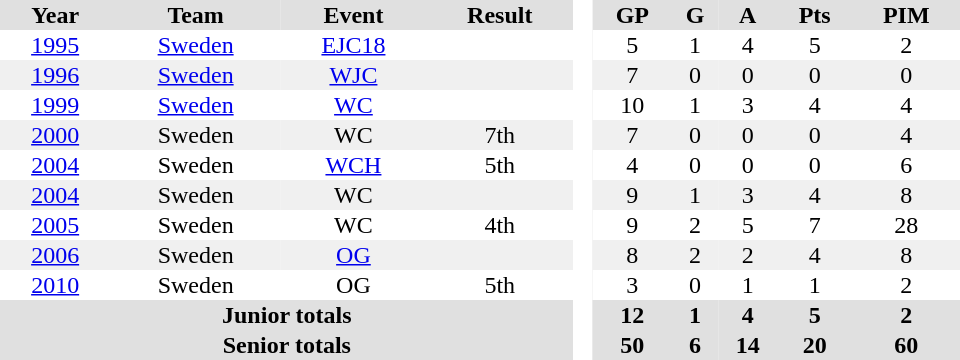<table border="0" cellpadding="1" cellspacing="0" style="text-align:center; width:40em">
<tr ALIGN="center" bgcolor="#e0e0e0">
<th>Year</th>
<th>Team</th>
<th>Event</th>
<th>Result</th>
<th ALIGN="center" rowspan="99" bgcolor="#ffffff"> </th>
<th>GP</th>
<th>G</th>
<th>A</th>
<th>Pts</th>
<th>PIM</th>
</tr>
<tr>
<td><a href='#'>1995</a></td>
<td><a href='#'>Sweden</a></td>
<td><a href='#'>EJC18</a></td>
<td></td>
<td>5</td>
<td>1</td>
<td>4</td>
<td>5</td>
<td>2</td>
</tr>
<tr bgcolor="#f0f0f0">
<td><a href='#'>1996</a></td>
<td><a href='#'>Sweden</a></td>
<td><a href='#'>WJC</a></td>
<td></td>
<td>7</td>
<td>0</td>
<td>0</td>
<td>0</td>
<td>0</td>
</tr>
<tr>
<td><a href='#'>1999</a></td>
<td><a href='#'>Sweden</a></td>
<td><a href='#'>WC</a></td>
<td></td>
<td>10</td>
<td>1</td>
<td>3</td>
<td>4</td>
<td>4</td>
</tr>
<tr bgcolor="#f0f0f0">
<td><a href='#'>2000</a></td>
<td>Sweden</td>
<td>WC</td>
<td>7th</td>
<td>7</td>
<td>0</td>
<td>0</td>
<td>0</td>
<td>4</td>
</tr>
<tr>
<td><a href='#'>2004</a></td>
<td>Sweden</td>
<td><a href='#'>WCH</a></td>
<td>5th</td>
<td>4</td>
<td>0</td>
<td>0</td>
<td>0</td>
<td>6</td>
</tr>
<tr bgcolor="#f0f0f0">
<td><a href='#'>2004</a></td>
<td>Sweden</td>
<td>WC</td>
<td></td>
<td>9</td>
<td>1</td>
<td>3</td>
<td>4</td>
<td>8</td>
</tr>
<tr>
<td><a href='#'>2005</a></td>
<td>Sweden</td>
<td>WC</td>
<td>4th</td>
<td>9</td>
<td>2</td>
<td>5</td>
<td>7</td>
<td>28</td>
</tr>
<tr bgcolor="#f0f0f0">
<td><a href='#'>2006</a></td>
<td>Sweden</td>
<td><a href='#'>OG</a></td>
<td></td>
<td>8</td>
<td>2</td>
<td>2</td>
<td>4</td>
<td>8</td>
</tr>
<tr>
<td><a href='#'>2010</a></td>
<td>Sweden</td>
<td>OG</td>
<td>5th</td>
<td>3</td>
<td>0</td>
<td>1</td>
<td>1</td>
<td>2</td>
</tr>
<tr bgcolor="#e0e0e0">
<th colspan="4">Junior totals</th>
<th>12</th>
<th>1</th>
<th>4</th>
<th>5</th>
<th>2</th>
</tr>
<tr bgcolor="#e0e0e0">
<th colspan="4">Senior totals</th>
<th>50</th>
<th>6</th>
<th>14</th>
<th>20</th>
<th>60</th>
</tr>
</table>
